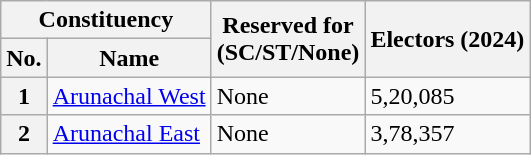<table class="wikitable sortable">
<tr>
<th scope=colgroup colspan="2">Constituency</th>
<th scope=col rowspan=2>Reserved for<br>(SC/ST/None)</th>
<th rowspan="2">Electors (2024)</th>
</tr>
<tr>
<th scope=col>No.</th>
<th scope=col>Name</th>
</tr>
<tr>
<th scope=row>1</th>
<td><a href='#'>Arunachal West</a></td>
<td>None</td>
<td>5,20,085</td>
</tr>
<tr>
<th scope=row>2</th>
<td><a href='#'>Arunachal East</a></td>
<td>None</td>
<td>3,78,357</td>
</tr>
</table>
